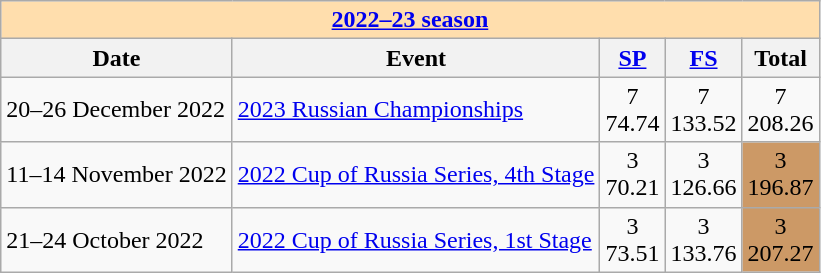<table class="wikitable">
<tr>
<td style="background-color: #ffdead; " colspan=5 align=center><a href='#'><strong>2022–23 season</strong></a></td>
</tr>
<tr>
<th>Date</th>
<th>Event</th>
<th><a href='#'>SP</a></th>
<th><a href='#'>FS</a></th>
<th>Total</th>
</tr>
<tr>
<td>20–26 December 2022</td>
<td><a href='#'>2023 Russian Championships</a> <br></td>
<td align=center>7 <br> 74.74</td>
<td align=center>7 <br> 133.52</td>
<td align=center>7 <br> 208.26</td>
</tr>
<tr>
<td>11–14 November 2022</td>
<td><a href='#'>2022 Cup of Russia Series, 4th Stage</a> <br></td>
<td align=center>3 <br> 70.21</td>
<td align=center>3 <br> 126.66</td>
<td align=center bgcolor=cc9966>3 <br> 196.87</td>
</tr>
<tr>
<td>21–24 October 2022</td>
<td><a href='#'>2022 Cup of Russia Series, 1st Stage</a> <br></td>
<td align=center>3 <br> 73.51</td>
<td align=center>3 <br> 133.76</td>
<td align=center bgcolor=cc9966>3 <br> 207.27</td>
</tr>
</table>
